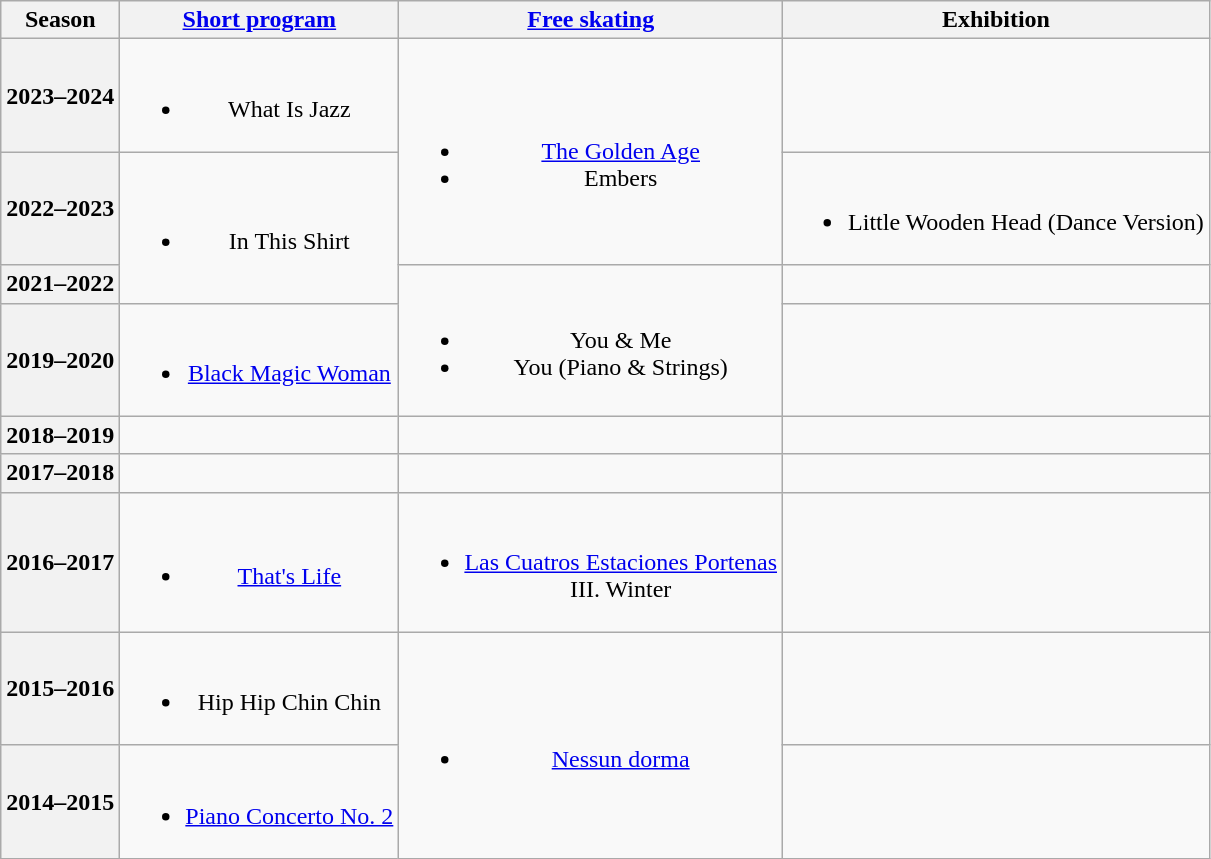<table class="wikitable" style="text-align:center">
<tr>
<th>Season</th>
<th><a href='#'>Short program</a></th>
<th><a href='#'>Free skating</a></th>
<th>Exhibition</th>
</tr>
<tr>
<th>2023–2024<br></th>
<td><br><ul><li>What Is Jazz <br> </li></ul></td>
<td rowspan=2><br><ul><li><a href='#'>The Golden Age</a> <br> </li><li>Embers <br> </li></ul></td>
<td></td>
</tr>
<tr>
<th>2022–2023<br></th>
<td rowspan=2><br><ul><li>In This Shirt <br> </li></ul></td>
<td><br><ul><li>Little Wooden Head (Dance Version) <br></li></ul></td>
</tr>
<tr>
<th>2021–2022<br></th>
<td rowspan=2><br><ul><li>You & Me<br></li><li>You (Piano & Strings)<br></li></ul></td>
<td></td>
</tr>
<tr>
<th>2019–2020<br></th>
<td><br><ul><li><a href='#'>Black Magic Woman</a><br></li></ul></td>
<td></td>
</tr>
<tr>
<th>2018–2019</th>
<td></td>
<td></td>
<td></td>
</tr>
<tr>
<th>2017–2018</th>
<td></td>
<td></td>
<td></td>
</tr>
<tr>
<th>2016–2017<br></th>
<td><br><ul><li><a href='#'>That's Life</a><br></li></ul></td>
<td><br><ul><li><a href='#'>Las Cuatros Estaciones Portenas</a><br>III. Winter<br></li></ul></td>
<td></td>
</tr>
<tr>
<th>2015–2016<br></th>
<td><br><ul><li>Hip Hip Chin Chin<br></li></ul></td>
<td rowspan=2><br><ul><li><a href='#'>Nessun dorma</a><br></li></ul></td>
<td></td>
</tr>
<tr>
<th>2014–2015<br></th>
<td><br><ul><li><a href='#'>Piano Concerto No. 2</a><br></li></ul></td>
<td></td>
</tr>
</table>
